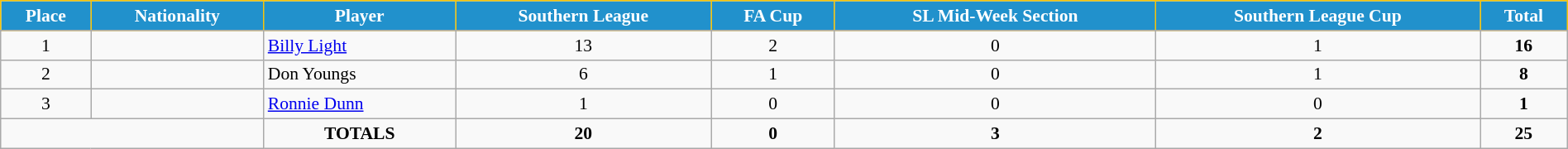<table class="wikitable" style="text-align:center; font-size:90%; width:100%;">
<tr>
<th style="background:#2191CC; color:white; border:1px solid #F7C408; text-align:center;">Place</th>
<th style="background:#2191CC; color:white; border:1px solid #F7C408; text-align:center;">Nationality</th>
<th style="background:#2191CC; color:white; border:1px solid #F7C408; text-align:center;">Player</th>
<th style="background:#2191CC; color:white; border:1px solid #F7C408; text-align:center;">Southern League</th>
<th style="background:#2191CC; color:white; border:1px solid #F7C408; text-align:center;">FA Cup</th>
<th style="background:#2191CC; color:white; border:1px solid #F7C408; text-align:center;">SL Mid-Week Section</th>
<th style="background:#2191CC; color:white; border:1px solid #F7C408; text-align:center;">Southern League Cup</th>
<th style="background:#2191CC; color:white; border:1px solid #F7C408; text-align:center;">Total</th>
</tr>
<tr>
</tr>
<tr>
<td>1</td>
<td></td>
<td align="left"><a href='#'>Billy Light</a></td>
<td>13</td>
<td>2</td>
<td>0</td>
<td>1</td>
<td><strong>16</strong></td>
</tr>
<tr>
<td>2</td>
<td></td>
<td align="left">Don Youngs</td>
<td>6</td>
<td>1</td>
<td>0</td>
<td>1</td>
<td><strong>8</strong></td>
</tr>
<tr>
<td>3</td>
<td></td>
<td align="left"><a href='#'>Ronnie Dunn</a></td>
<td>1</td>
<td>0</td>
<td>0</td>
<td>0</td>
<td><strong>1</strong></td>
</tr>
<tr>
<td colspan="2"></td>
<td><strong>TOTALS</strong></td>
<td><strong>20</strong></td>
<td><strong>0</strong></td>
<td><strong>3</strong></td>
<td><strong>2</strong></td>
<td><strong>25</strong></td>
</tr>
</table>
